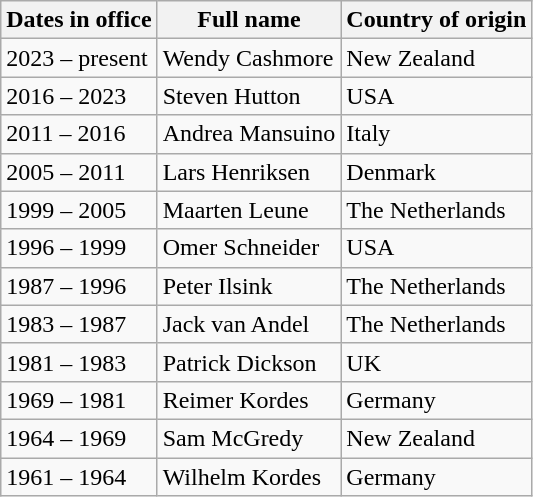<table class="wikitable">
<tr>
<th>Dates in office</th>
<th>Full name</th>
<th>Country of origin</th>
</tr>
<tr>
<td>2023 – present</td>
<td>Wendy Cashmore</td>
<td>New Zealand</td>
</tr>
<tr>
<td>2016 – 2023</td>
<td>Steven Hutton</td>
<td>USA</td>
</tr>
<tr>
<td>2011 – 2016</td>
<td>Andrea Mansuino</td>
<td>Italy</td>
</tr>
<tr>
<td>2005 – 2011</td>
<td>Lars Henriksen</td>
<td>Denmark</td>
</tr>
<tr>
<td>1999 – 2005</td>
<td>Maarten Leune</td>
<td>The Netherlands</td>
</tr>
<tr>
<td>1996 – 1999</td>
<td>Omer Schneider</td>
<td>USA</td>
</tr>
<tr>
<td>1987 – 1996</td>
<td>Peter Ilsink</td>
<td>The Netherlands</td>
</tr>
<tr>
<td>1983 – 1987</td>
<td>Jack van Andel</td>
<td>The Netherlands</td>
</tr>
<tr>
<td>1981 – 1983</td>
<td>Patrick Dickson</td>
<td>UK</td>
</tr>
<tr>
<td>1969 – 1981</td>
<td>Reimer Kordes</td>
<td>Germany</td>
</tr>
<tr>
<td>1964 – 1969</td>
<td>Sam McGredy</td>
<td>New Zealand</td>
</tr>
<tr>
<td>1961 – 1964</td>
<td>Wilhelm Kordes</td>
<td>Germany</td>
</tr>
</table>
